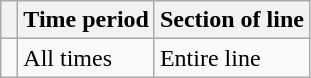<table class="wikitable">
<tr>
<th> </th>
<th>Time period</th>
<th>Section of line</th>
</tr>
<tr>
<td align=center></td>
<td>All times</td>
<td>Entire line</td>
</tr>
</table>
